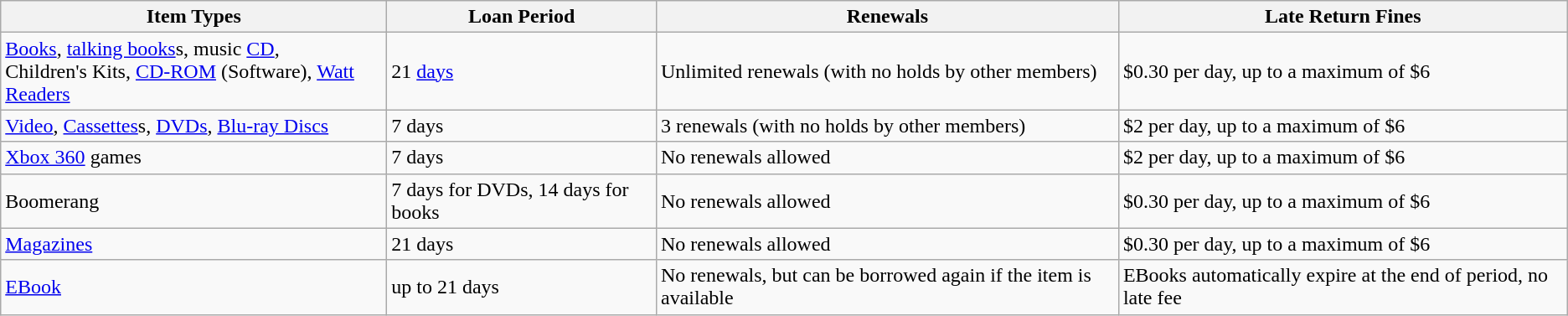<table class="wikitable">
<tr>
<th>Item Types</th>
<th>Loan Period</th>
<th>Renewals</th>
<th>Late Return Fines</th>
</tr>
<tr>
<td><a href='#'>Books</a>, <a href='#'>talking books</a>s, music <a href='#'>CD</a>,<br>Children's Kits, <a href='#'>CD-ROM</a> (Software), <a href='#'>Watt Readers</a></td>
<td>21 <a href='#'>days</a></td>
<td>Unlimited renewals (with no holds by other members)</td>
<td>$0.30 per day, up to a maximum of $6</td>
</tr>
<tr>
<td><a href='#'>Video</a>, <a href='#'>Cassettes</a>s, <a href='#'>DVDs</a>, <a href='#'>Blu-ray Discs</a></td>
<td>7 days</td>
<td>3 renewals (with no holds by other members)</td>
<td>$2 per day, up to a maximum of $6</td>
</tr>
<tr>
<td><a href='#'>Xbox 360</a> games</td>
<td>7 days</td>
<td>No renewals allowed</td>
<td>$2 per day, up to a maximum of $6</td>
</tr>
<tr>
<td>Boomerang</td>
<td>7 days for DVDs, 14 days for books</td>
<td>No renewals allowed</td>
<td>$0.30 per day, up to a maximum of $6</td>
</tr>
<tr>
<td><a href='#'>Magazines</a></td>
<td>21 days</td>
<td>No renewals allowed</td>
<td>$0.30 per day, up to a maximum of $6</td>
</tr>
<tr>
<td><a href='#'>EBook</a></td>
<td>up to 21 days</td>
<td>No renewals, but can be borrowed again if the item is available</td>
<td>EBooks automatically expire at the end of period, no late fee</td>
</tr>
</table>
